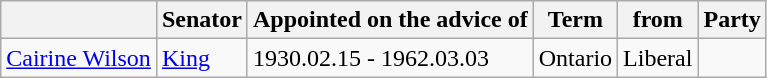<table class="sortable wikitable">
<tr>
<th></th>
<th>Senator</th>
<th>Appointed on the advice of</th>
<th>Term</th>
<th>from</th>
<th>Party</th>
</tr>
<tr>
<td><a href='#'>Cairine Wilson</a></td>
<td><a href='#'>King</a></td>
<td>1930.02.15 - 1962.03.03</td>
<td>Ontario</td>
<td>Liberal</td>
</tr>
</table>
